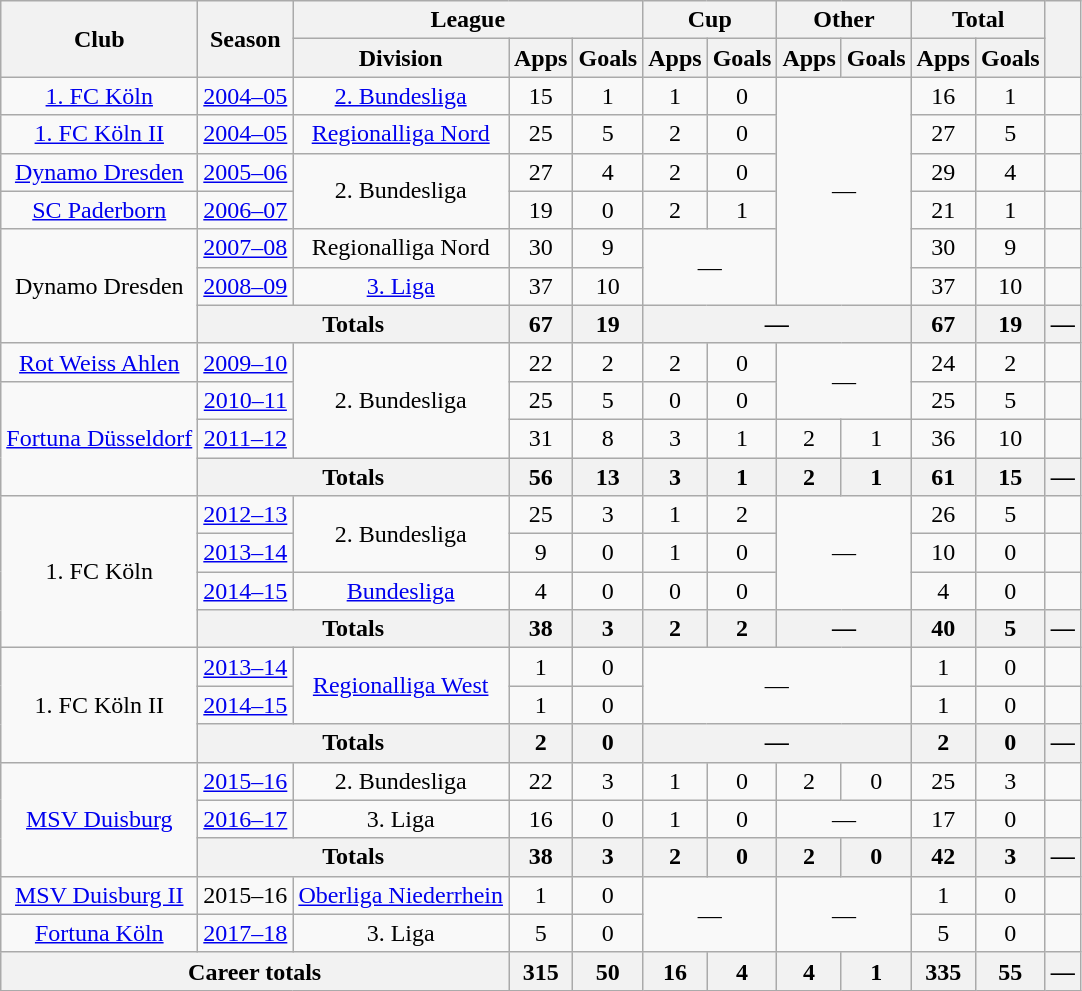<table class="wikitable" Style="text-align: center">
<tr>
<th rowspan="2">Club</th>
<th rowspan="2">Season</th>
<th colspan="3">League</th>
<th colspan="2">Cup</th>
<th colspan="2">Other</th>
<th colspan="2">Total</th>
<th rowspan="2"></th>
</tr>
<tr>
<th>Division</th>
<th>Apps</th>
<th>Goals</th>
<th>Apps</th>
<th>Goals</th>
<th>Apps</th>
<th>Goals</th>
<th>Apps</th>
<th>Goals</th>
</tr>
<tr>
<td><a href='#'>1. FC Köln</a></td>
<td><a href='#'>2004–05</a></td>
<td><a href='#'>2. Bundesliga</a></td>
<td>15</td>
<td>1</td>
<td>1</td>
<td>0</td>
<td rowspan="6" colspan="2">—</td>
<td>16</td>
<td>1</td>
<td></td>
</tr>
<tr>
<td><a href='#'>1. FC Köln II</a></td>
<td><a href='#'>2004–05</a></td>
<td><a href='#'>Regionalliga Nord</a></td>
<td>25</td>
<td>5</td>
<td>2</td>
<td>0</td>
<td>27</td>
<td>5</td>
<td></td>
</tr>
<tr>
<td><a href='#'>Dynamo Dresden</a></td>
<td><a href='#'>2005–06</a></td>
<td rowspan="2">2. Bundesliga</td>
<td>27</td>
<td>4</td>
<td>2</td>
<td>0</td>
<td>29</td>
<td>4</td>
<td></td>
</tr>
<tr>
<td><a href='#'>SC Paderborn</a></td>
<td><a href='#'>2006–07</a></td>
<td>19</td>
<td>0</td>
<td>2</td>
<td>1</td>
<td>21</td>
<td>1</td>
<td></td>
</tr>
<tr>
<td rowspan="3">Dynamo Dresden</td>
<td><a href='#'>2007–08</a></td>
<td>Regionalliga Nord</td>
<td>30</td>
<td>9</td>
<td rowspan="2" colspan="2">—</td>
<td>30</td>
<td>9</td>
<td></td>
</tr>
<tr>
<td><a href='#'>2008–09</a></td>
<td><a href='#'>3. Liga</a></td>
<td>37</td>
<td>10</td>
<td>37</td>
<td>10</td>
<td></td>
</tr>
<tr>
<th colspan="2">Totals</th>
<th>67</th>
<th>19</th>
<th colspan="4">—</th>
<th>67</th>
<th>19</th>
<th>—</th>
</tr>
<tr>
<td><a href='#'>Rot Weiss Ahlen</a></td>
<td><a href='#'>2009–10</a></td>
<td rowspan="3">2. Bundesliga</td>
<td>22</td>
<td>2</td>
<td>2</td>
<td>0</td>
<td rowspan="2" colspan="2">—</td>
<td>24</td>
<td>2</td>
<td></td>
</tr>
<tr>
<td rowspan="3"><a href='#'>Fortuna Düsseldorf</a></td>
<td><a href='#'>2010–11</a></td>
<td>25</td>
<td>5</td>
<td>0</td>
<td>0</td>
<td>25</td>
<td>5</td>
<td></td>
</tr>
<tr>
<td><a href='#'>2011–12</a></td>
<td>31</td>
<td>8</td>
<td>3</td>
<td>1</td>
<td>2</td>
<td>1</td>
<td>36</td>
<td>10</td>
<td></td>
</tr>
<tr>
<th colspan="2">Totals</th>
<th>56</th>
<th>13</th>
<th>3</th>
<th>1</th>
<th>2</th>
<th>1</th>
<th>61</th>
<th>15</th>
<th>—</th>
</tr>
<tr>
<td rowspan="4">1. FC Köln</td>
<td><a href='#'>2012–13</a></td>
<td rowspan="2">2. Bundesliga</td>
<td>25</td>
<td>3</td>
<td>1</td>
<td>2</td>
<td rowspan="3" colspan="2">—</td>
<td>26</td>
<td>5</td>
<td></td>
</tr>
<tr>
<td><a href='#'>2013–14</a></td>
<td>9</td>
<td>0</td>
<td>1</td>
<td>0</td>
<td>10</td>
<td>0</td>
<td></td>
</tr>
<tr>
<td><a href='#'>2014–15</a></td>
<td><a href='#'>Bundesliga</a></td>
<td>4</td>
<td>0</td>
<td>0</td>
<td>0</td>
<td>4</td>
<td>0</td>
<td></td>
</tr>
<tr>
<th colspan="2">Totals</th>
<th>38</th>
<th>3</th>
<th>2</th>
<th>2</th>
<th colspan="2">—</th>
<th>40</th>
<th>5</th>
<th>—</th>
</tr>
<tr>
<td rowspan="3">1. FC Köln II</td>
<td><a href='#'>2013–14</a></td>
<td rowspan="2"><a href='#'>Regionalliga West</a></td>
<td>1</td>
<td>0</td>
<td rowspan="2" colspan="4">—</td>
<td>1</td>
<td>0</td>
<td></td>
</tr>
<tr>
<td><a href='#'>2014–15</a></td>
<td>1</td>
<td>0</td>
<td>1</td>
<td>0</td>
<td></td>
</tr>
<tr>
<th colspan="2">Totals</th>
<th>2</th>
<th>0</th>
<th colspan="4">—</th>
<th>2</th>
<th>0</th>
<th>—</th>
</tr>
<tr>
<td rowspan="3"><a href='#'>MSV Duisburg</a></td>
<td><a href='#'>2015–16</a></td>
<td>2. Bundesliga</td>
<td>22</td>
<td>3</td>
<td>1</td>
<td>0</td>
<td>2</td>
<td>0</td>
<td>25</td>
<td>3</td>
<td></td>
</tr>
<tr>
<td><a href='#'>2016–17</a></td>
<td>3. Liga</td>
<td>16</td>
<td>0</td>
<td>1</td>
<td>0</td>
<td colspan="2">—</td>
<td>17</td>
<td>0</td>
<td></td>
</tr>
<tr>
<th colspan="2">Totals</th>
<th>38</th>
<th>3</th>
<th>2</th>
<th>0</th>
<th>2</th>
<th>0</th>
<th>42</th>
<th>3</th>
<th>—</th>
</tr>
<tr>
<td><a href='#'>MSV Duisburg II</a></td>
<td>2015–16</td>
<td><a href='#'>Oberliga Niederrhein</a></td>
<td>1</td>
<td>0</td>
<td rowspan="2" colspan="2">—</td>
<td rowspan="2" colspan="2">—</td>
<td>1</td>
<td>0</td>
<td></td>
</tr>
<tr>
<td><a href='#'>Fortuna Köln</a></td>
<td><a href='#'>2017–18</a></td>
<td>3. Liga</td>
<td>5</td>
<td>0</td>
<td>5</td>
<td>0</td>
<td></td>
</tr>
<tr>
<th colspan="3">Career totals</th>
<th>315</th>
<th>50</th>
<th>16</th>
<th>4</th>
<th>4</th>
<th>1</th>
<th>335</th>
<th>55</th>
<th>—</th>
</tr>
</table>
